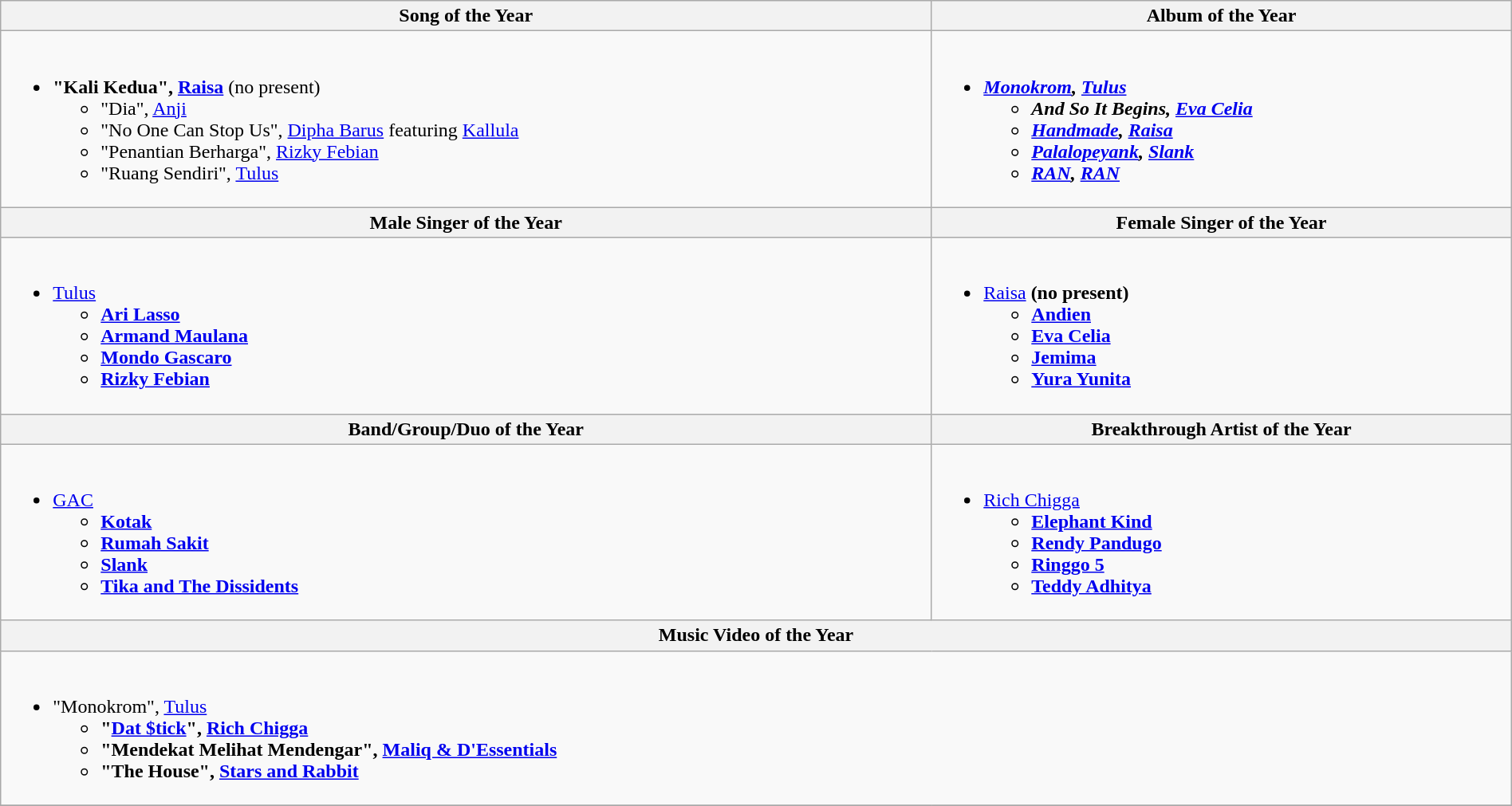<table class="wikitable" style="width:100%;">
<tr>
<th>Song of the Year</th>
<th>Album of the Year</th>
</tr>
<tr>
<td valign="top"><br><ul><li><strong>"Kali Kedua", <a href='#'>Raisa</a></strong> (no present)<ul><li>"Dia", <a href='#'>Anji</a></li><li>"No One Can Stop Us", <a href='#'>Dipha Barus</a> featuring <a href='#'>Kallula</a></li><li>"Penantian Berharga", <a href='#'>Rizky Febian</a></li><li>"Ruang Sendiri", <a href='#'>Tulus</a></li></ul></li></ul></td>
<td valign="top"><br><ul><li><strong><em><a href='#'>Monokrom</a><em>, <a href='#'>Tulus</a><strong><ul><li></em>And So It Begins<em>, <a href='#'>Eva Celia</a></li><li></em><a href='#'>Handmade</a><em>, <a href='#'>Raisa</a></li><li></em><a href='#'>Palalopeyank</a><em>, <a href='#'>Slank</a></li><li></em><a href='#'>RAN</a><em>, <a href='#'>RAN</a></li></ul></li></ul></td>
</tr>
<tr>
<th>Male Singer of the Year</th>
<th>Female Singer of the Year</th>
</tr>
<tr>
<td valign="top"><br><ul><li></strong><a href='#'>Tulus</a><strong><ul><li><a href='#'>Ari Lasso</a></li><li><a href='#'>Armand Maulana</a></li><li><a href='#'>Mondo Gascaro</a></li><li><a href='#'>Rizky Febian</a></li></ul></li></ul></td>
<td valign="top"><br><ul><li></strong><a href='#'>Raisa</a><strong> (no present)<ul><li><a href='#'>Andien</a></li><li><a href='#'>Eva Celia</a></li><li><a href='#'>Jemima</a></li><li><a href='#'>Yura Yunita</a></li></ul></li></ul></td>
</tr>
<tr>
<th>Band/Group/Duo of the Year</th>
<th>Breakthrough Artist of the Year</th>
</tr>
<tr>
<td valign="top"><br><ul><li></strong><a href='#'>GAC</a><strong><ul><li><a href='#'>Kotak</a></li><li><a href='#'>Rumah Sakit</a></li><li><a href='#'>Slank</a></li><li><a href='#'>Tika and The Dissidents</a></li></ul></li></ul></td>
<td valign="top"><br><ul><li></strong><a href='#'>Rich Chigga</a><strong><ul><li><a href='#'>Elephant Kind</a></li><li><a href='#'>Rendy Pandugo</a></li><li><a href='#'>Ringgo 5</a></li><li><a href='#'>Teddy Adhitya</a></li></ul></li></ul></td>
</tr>
<tr>
<th colspan= "2">Music Video of the Year</th>
</tr>
<tr>
<td valign="top" colspan= "2"><br><ul><li></strong>"Monokrom", <a href='#'>Tulus</a><strong><ul><li>"<a href='#'>Dat $tick</a>", <a href='#'>Rich Chigga</a></li><li>"Mendekat Melihat Mendengar", <a href='#'>Maliq & D'Essentials</a></li><li>"The House", <a href='#'>Stars and Rabbit</a></li></ul></li></ul></td>
</tr>
<tr>
</tr>
</table>
